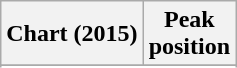<table class="wikitable sortable plainrowheaders" style="text-align:center">
<tr>
<th scope="col">Chart (2015)</th>
<th scope="col">Peak<br>position</th>
</tr>
<tr>
</tr>
<tr>
</tr>
<tr>
</tr>
<tr>
</tr>
<tr>
</tr>
<tr>
</tr>
<tr>
</tr>
<tr>
</tr>
<tr>
</tr>
<tr>
</tr>
<tr>
</tr>
<tr>
</tr>
<tr>
</tr>
<tr>
</tr>
<tr>
</tr>
<tr>
</tr>
<tr>
</tr>
<tr>
</tr>
</table>
